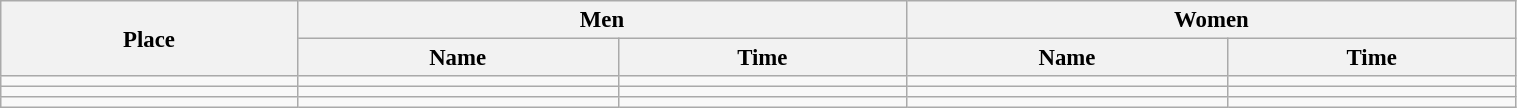<table class=wikitable style="font-size:95%" width="80%">
<tr>
<th rowspan="2">Place</th>
<th colspan="2">Men</th>
<th colspan="2">Women</th>
</tr>
<tr>
<th>Name</th>
<th>Time</th>
<th>Name</th>
<th>Time</th>
</tr>
<tr>
<td align="center"></td>
<td></td>
<td></td>
<td></td>
<td></td>
</tr>
<tr>
<td align="center"></td>
<td></td>
<td></td>
<td></td>
<td></td>
</tr>
<tr>
<td align="center"></td>
<td></td>
<td></td>
<td></td>
<td></td>
</tr>
</table>
